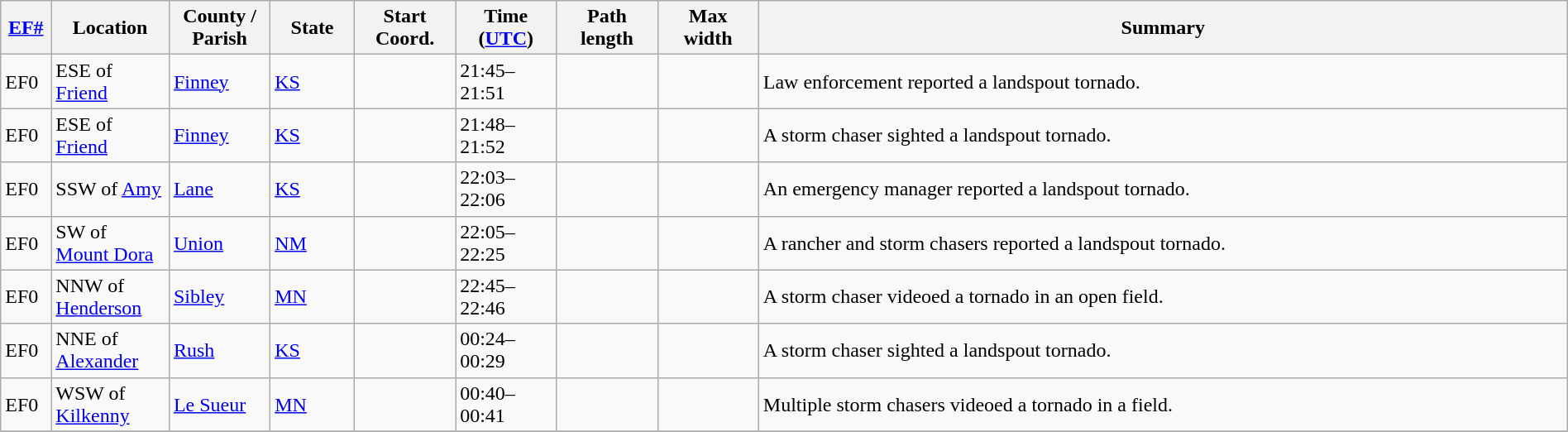<table class="wikitable sortable" style="width:100%;">
<tr>
<th scope="col" style="width:3%; text-align:center;"><a href='#'>EF#</a></th>
<th scope="col" style="width:7%; text-align:center;" class="unsortable">Location</th>
<th scope="col" style="width:6%; text-align:center;" class="unsortable">County / Parish</th>
<th scope="col" style="width:5%; text-align:center;">State</th>
<th scope="col" style="width:6%; text-align:center;">Start Coord.</th>
<th scope="col" style="width:6%; text-align:center;">Time (<a href='#'>UTC</a>)</th>
<th scope="col" style="width:6%; text-align:center;">Path length</th>
<th scope="col" style="width:6%; text-align:center;">Max width</th>
<th scope="col" class="unsortable" style="width:48%; text-align:center;">Summary</th>
</tr>
<tr>
<td bgcolor=>EF0</td>
<td>ESE of <a href='#'>Friend</a></td>
<td><a href='#'>Finney</a></td>
<td><a href='#'>KS</a></td>
<td></td>
<td>21:45–21:51</td>
<td></td>
<td></td>
<td>Law enforcement reported a landspout tornado.</td>
</tr>
<tr>
<td bgcolor=>EF0</td>
<td>ESE of <a href='#'>Friend</a></td>
<td><a href='#'>Finney</a></td>
<td><a href='#'>KS</a></td>
<td></td>
<td>21:48–21:52</td>
<td></td>
<td></td>
<td>A storm chaser sighted a landspout tornado.</td>
</tr>
<tr>
<td bgcolor=>EF0</td>
<td>SSW of <a href='#'>Amy</a></td>
<td><a href='#'>Lane</a></td>
<td><a href='#'>KS</a></td>
<td></td>
<td>22:03–22:06</td>
<td></td>
<td></td>
<td>An emergency manager reported a landspout tornado.</td>
</tr>
<tr>
<td bgcolor=>EF0</td>
<td>SW of <a href='#'>Mount Dora</a></td>
<td><a href='#'>Union</a></td>
<td><a href='#'>NM</a></td>
<td></td>
<td>22:05–22:25</td>
<td></td>
<td></td>
<td>A rancher and storm chasers reported a landspout tornado.</td>
</tr>
<tr>
<td bgcolor=>EF0</td>
<td>NNW of <a href='#'>Henderson</a></td>
<td><a href='#'>Sibley</a></td>
<td><a href='#'>MN</a></td>
<td></td>
<td>22:45–22:46</td>
<td></td>
<td></td>
<td>A storm chaser videoed a tornado in an open field.</td>
</tr>
<tr>
<td bgcolor=>EF0</td>
<td>NNE of <a href='#'>Alexander</a></td>
<td><a href='#'>Rush</a></td>
<td><a href='#'>KS</a></td>
<td></td>
<td>00:24–00:29</td>
<td></td>
<td></td>
<td>A storm chaser sighted a landspout tornado.</td>
</tr>
<tr>
<td bgcolor=>EF0</td>
<td>WSW of <a href='#'>Kilkenny</a></td>
<td><a href='#'>Le Sueur</a></td>
<td><a href='#'>MN</a></td>
<td></td>
<td>00:40–00:41</td>
<td></td>
<td></td>
<td>Multiple storm chasers videoed a tornado in a field.</td>
</tr>
<tr>
</tr>
</table>
